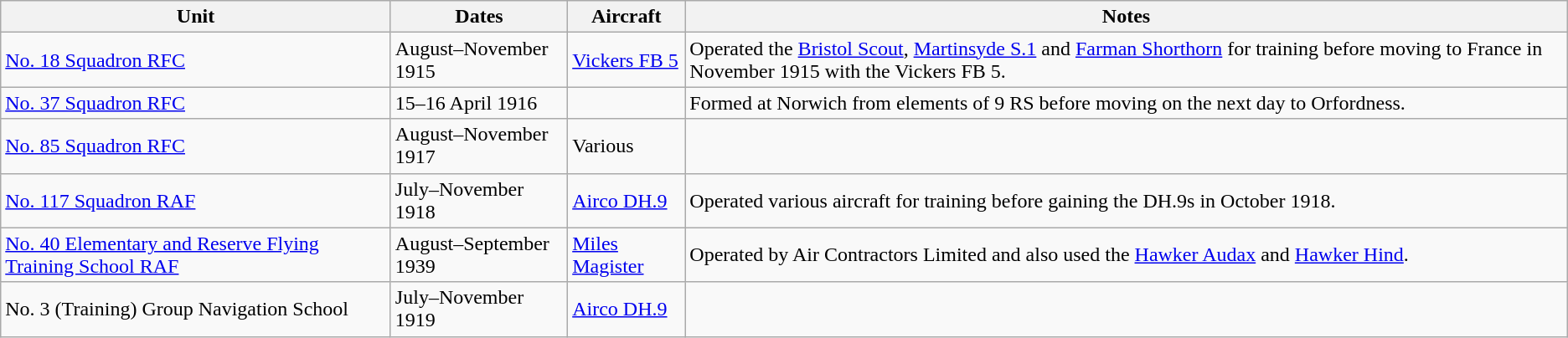<table class="wikitable">
<tr>
<th>Unit</th>
<th>Dates</th>
<th>Aircraft</th>
<th>Notes</th>
</tr>
<tr>
<td><a href='#'>No. 18 Squadron RFC</a></td>
<td>August–November 1915</td>
<td><a href='#'>Vickers FB 5</a></td>
<td>Operated the <a href='#'>Bristol Scout</a>, <a href='#'>Martinsyde S.1</a> and <a href='#'>Farman Shorthorn</a> for training before moving to France in November 1915 with the Vickers FB 5.</td>
</tr>
<tr>
<td><a href='#'>No. 37 Squadron RFC</a></td>
<td>15–16 April 1916</td>
<td></td>
<td>Formed at Norwich from elements of 9 RS before moving on the next day to Orfordness.</td>
</tr>
<tr>
<td><a href='#'>No. 85 Squadron RFC</a></td>
<td>August–November 1917</td>
<td>Various</td>
<td></td>
</tr>
<tr>
<td><a href='#'>No. 117 Squadron RAF</a></td>
<td>July–November 1918</td>
<td><a href='#'>Airco DH.9</a></td>
<td>Operated various aircraft for training before gaining the DH.9s in October 1918.</td>
</tr>
<tr>
<td><a href='#'>No. 40 Elementary and Reserve Flying Training School RAF</a></td>
<td>August–September 1939</td>
<td><a href='#'>Miles Magister</a></td>
<td>Operated by Air Contractors Limited and also used the <a href='#'>Hawker Audax</a> and <a href='#'>Hawker Hind</a>.</td>
</tr>
<tr>
<td>No. 3 (Training) Group Navigation School</td>
<td>July–November 1919</td>
<td><a href='#'>Airco DH.9</a></td>
<td></td>
</tr>
</table>
